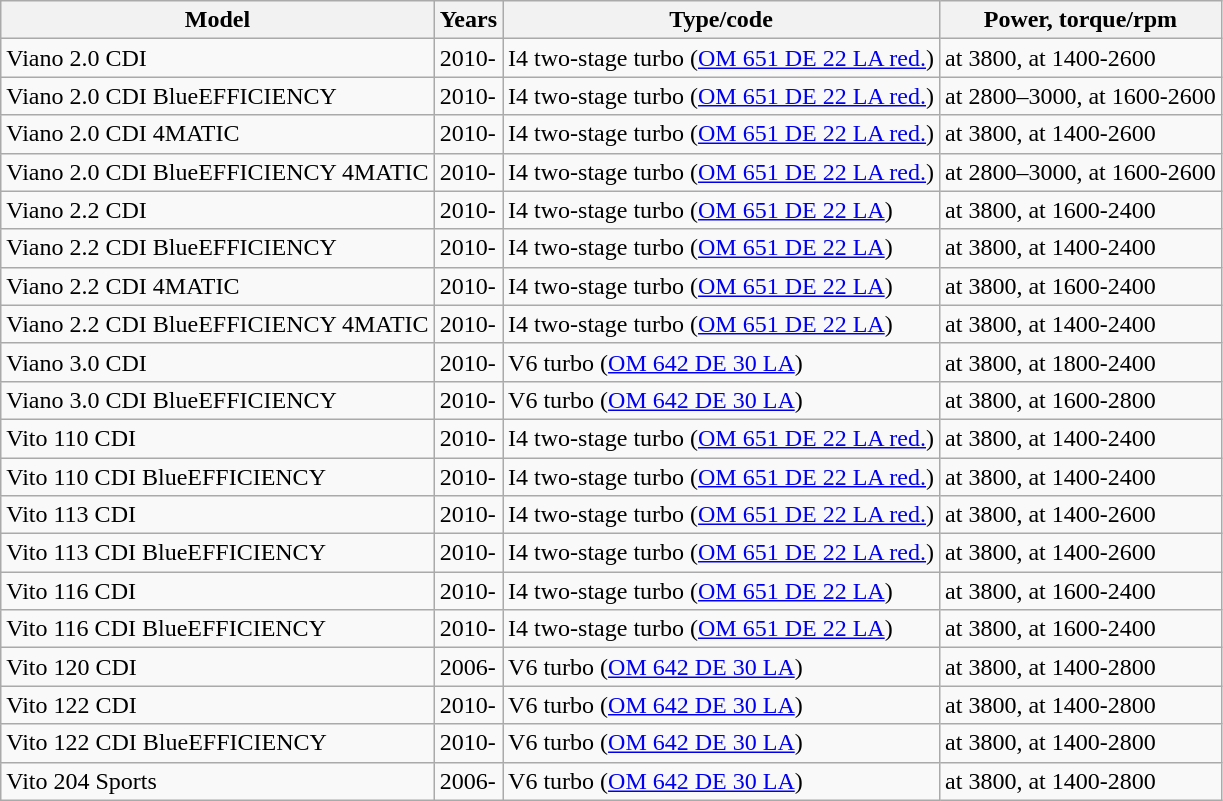<table class="wikitable sortable">
<tr>
<th>Model</th>
<th>Years</th>
<th>Type/code</th>
<th>Power, torque/rpm</th>
</tr>
<tr>
<td>Viano 2.0 CDI</td>
<td>2010-</td>
<td> I4 two-stage turbo (<a href='#'>OM 651 DE 22 LA red.</a>)</td>
<td> at 3800,  at 1400-2600</td>
</tr>
<tr>
<td>Viano 2.0 CDI BlueEFFICIENCY</td>
<td>2010-</td>
<td> I4 two-stage turbo (<a href='#'>OM 651 DE 22 LA red.</a>)</td>
<td> at 2800–3000,  at 1600-2600</td>
</tr>
<tr>
<td>Viano 2.0 CDI 4MATIC</td>
<td>2010-</td>
<td> I4 two-stage turbo (<a href='#'>OM 651 DE 22 LA red.</a>)</td>
<td> at 3800,  at 1400-2600</td>
</tr>
<tr>
<td>Viano 2.0 CDI BlueEFFICIENCY 4MATIC</td>
<td>2010-</td>
<td> I4 two-stage turbo (<a href='#'>OM 651 DE 22 LA red.</a>)</td>
<td> at 2800–3000,  at 1600-2600</td>
</tr>
<tr>
<td>Viano 2.2 CDI</td>
<td>2010-</td>
<td> I4 two-stage turbo (<a href='#'>OM 651 DE 22 LA</a>)</td>
<td> at 3800,  at 1600-2400</td>
</tr>
<tr>
<td>Viano 2.2 CDI BlueEFFICIENCY</td>
<td>2010-</td>
<td> I4 two-stage turbo (<a href='#'>OM 651 DE 22 LA</a>)</td>
<td> at 3800,  at 1400-2400</td>
</tr>
<tr>
<td>Viano 2.2 CDI 4MATIC</td>
<td>2010-</td>
<td> I4 two-stage turbo (<a href='#'>OM 651 DE 22 LA</a>)</td>
<td> at 3800,  at 1600-2400</td>
</tr>
<tr>
<td>Viano 2.2 CDI BlueEFFICIENCY 4MATIC</td>
<td>2010-</td>
<td> I4 two-stage turbo (<a href='#'>OM 651 DE 22 LA</a>)</td>
<td> at 3800,  at 1400-2400</td>
</tr>
<tr>
<td>Viano 3.0 CDI</td>
<td>2010-</td>
<td> V6 turbo (<a href='#'>OM 642 DE 30 LA</a>)</td>
<td> at 3800,  at 1800-2400</td>
</tr>
<tr>
<td>Viano 3.0 CDI BlueEFFICIENCY</td>
<td>2010-</td>
<td> V6 turbo (<a href='#'>OM 642 DE 30 LA</a>)</td>
<td> at 3800,  at 1600-2800</td>
</tr>
<tr>
<td>Vito 110 CDI</td>
<td>2010-</td>
<td> I4 two-stage turbo (<a href='#'>OM 651 DE 22 LA red.</a>)</td>
<td> at 3800,  at 1400-2400</td>
</tr>
<tr>
<td>Vito 110 CDI BlueEFFICIENCY</td>
<td>2010-</td>
<td> I4 two-stage turbo (<a href='#'>OM 651 DE 22 LA red.</a>)</td>
<td> at 3800,  at 1400-2400</td>
</tr>
<tr>
<td>Vito 113 CDI</td>
<td>2010-</td>
<td> I4 two-stage turbo (<a href='#'>OM 651 DE 22 LA red.</a>)</td>
<td> at 3800,  at 1400-2600</td>
</tr>
<tr>
<td>Vito 113 CDI BlueEFFICIENCY</td>
<td>2010-</td>
<td> I4 two-stage turbo (<a href='#'>OM 651 DE 22 LA red.</a>)</td>
<td> at 3800,  at 1400-2600</td>
</tr>
<tr>
<td>Vito 116 CDI</td>
<td>2010-</td>
<td> I4 two-stage turbo (<a href='#'>OM 651 DE 22 LA</a>)</td>
<td> at 3800,  at 1600-2400</td>
</tr>
<tr>
<td>Vito 116 CDI BlueEFFICIENCY</td>
<td>2010-</td>
<td> I4 two-stage turbo (<a href='#'>OM 651 DE 22 LA</a>)</td>
<td> at 3800,  at 1600-2400</td>
</tr>
<tr>
<td>Vito 120 CDI</td>
<td>2006-</td>
<td> V6 turbo (<a href='#'>OM 642 DE 30 LA</a>)</td>
<td> at 3800,  at 1400-2800</td>
</tr>
<tr>
<td>Vito 122 CDI</td>
<td>2010-</td>
<td> V6 turbo (<a href='#'>OM 642 DE 30 LA</a>)</td>
<td> at 3800,  at 1400-2800</td>
</tr>
<tr>
<td>Vito 122 CDI BlueEFFICIENCY</td>
<td>2010-</td>
<td> V6 turbo (<a href='#'>OM 642 DE 30 LA</a>)</td>
<td> at 3800,  at 1400-2800</td>
</tr>
<tr>
<td>Vito 204 Sports</td>
<td>2006-</td>
<td> V6 turbo (<a href='#'>OM 642 DE 30 LA</a>)</td>
<td> at 3800,  at 1400-2800</td>
</tr>
</table>
